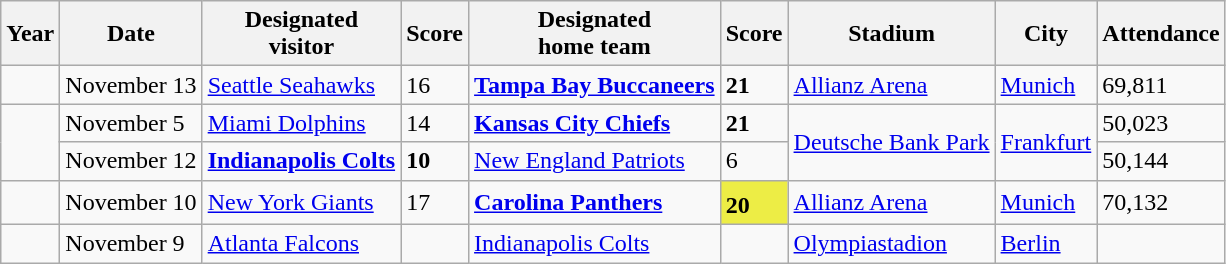<table class="wikitable sortable">
<tr>
<th>Year</th>
<th>Date</th>
<th>Designated<br>visitor</th>
<th>Score</th>
<th>Designated<br>home team</th>
<th>Score</th>
<th>Stadium</th>
<th>City</th>
<th>Attendance</th>
</tr>
<tr>
<td></td>
<td>November 13</td>
<td><a href='#'>Seattle Seahawks</a></td>
<td>16</td>
<td><strong><a href='#'>Tampa Bay Buccaneers</a></strong></td>
<td><strong>21</strong></td>
<td><a href='#'>Allianz Arena</a></td>
<td><a href='#'>Munich</a></td>
<td>69,811</td>
</tr>
<tr>
<td rowspan="2"></td>
<td>November 5</td>
<td><a href='#'>Miami Dolphins</a></td>
<td>14</td>
<td><strong><a href='#'>Kansas City Chiefs</a></strong></td>
<td><strong>21</strong></td>
<td rowspan="2"><a href='#'>Deutsche Bank Park</a></td>
<td rowspan="2"><a href='#'>Frankfurt</a></td>
<td>50,023</td>
</tr>
<tr>
<td>November 12</td>
<td><strong><a href='#'>Indianapolis Colts</a></strong></td>
<td><strong>10</strong></td>
<td><a href='#'>New England Patriots</a></td>
<td>6</td>
<td>50,144</td>
</tr>
<tr>
<td></td>
<td>November 10</td>
<td><a href='#'>New York Giants</a></td>
<td>17</td>
<td><strong><a href='#'>Carolina Panthers</a></strong></td>
<td style="background-color:#eded45"><strong>20</strong><sup></sup></td>
<td><a href='#'>Allianz Arena</a></td>
<td><a href='#'>Munich</a></td>
<td>70,132</td>
</tr>
<tr>
<td></td>
<td>November 9</td>
<td><a href='#'>Atlanta Falcons</a></td>
<td></td>
<td><a href='#'>Indianapolis Colts</a></td>
<td></td>
<td><a href='#'>Olympiastadion</a></td>
<td><a href='#'>Berlin</a></td>
<td></td>
</tr>
</table>
